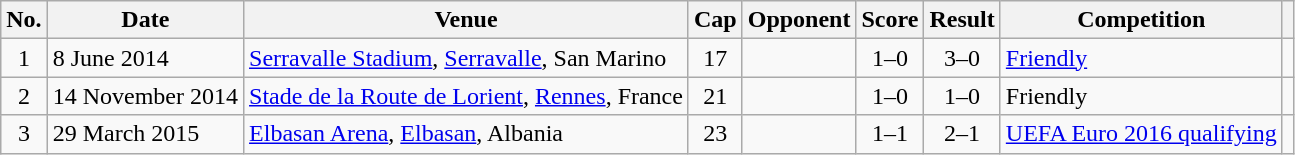<table class="wikitable sortable">
<tr>
<th scope="col">No.</th>
<th scope="col" data-sort-type="date">Date</th>
<th scope="col">Venue</th>
<th scope="col">Cap</th>
<th scope="col">Opponent</th>
<th scope="col">Score</th>
<th scope="col">Result</th>
<th scope="col">Competition</th>
<th scope="col" class="unsortable"></th>
</tr>
<tr>
<td align="center">1</td>
<td>8 June 2014</td>
<td><a href='#'>Serravalle Stadium</a>, <a href='#'>Serravalle</a>, San Marino</td>
<td align="center">17</td>
<td></td>
<td align="center">1–0</td>
<td align="center">3–0</td>
<td><a href='#'>Friendly</a></td>
<td></td>
</tr>
<tr>
<td align="center">2</td>
<td>14 November 2014</td>
<td><a href='#'>Stade de la Route de Lorient</a>, <a href='#'>Rennes</a>, France</td>
<td align="center">21</td>
<td></td>
<td align="center">1–0</td>
<td align="center">1–0</td>
<td>Friendly</td>
<td></td>
</tr>
<tr>
<td align="center">3</td>
<td>29 March 2015</td>
<td><a href='#'>Elbasan Arena</a>, <a href='#'>Elbasan</a>, Albania</td>
<td align="center">23</td>
<td></td>
<td align="center">1–1</td>
<td align="center">2–1</td>
<td><a href='#'>UEFA Euro 2016 qualifying</a></td>
<td></td>
</tr>
</table>
